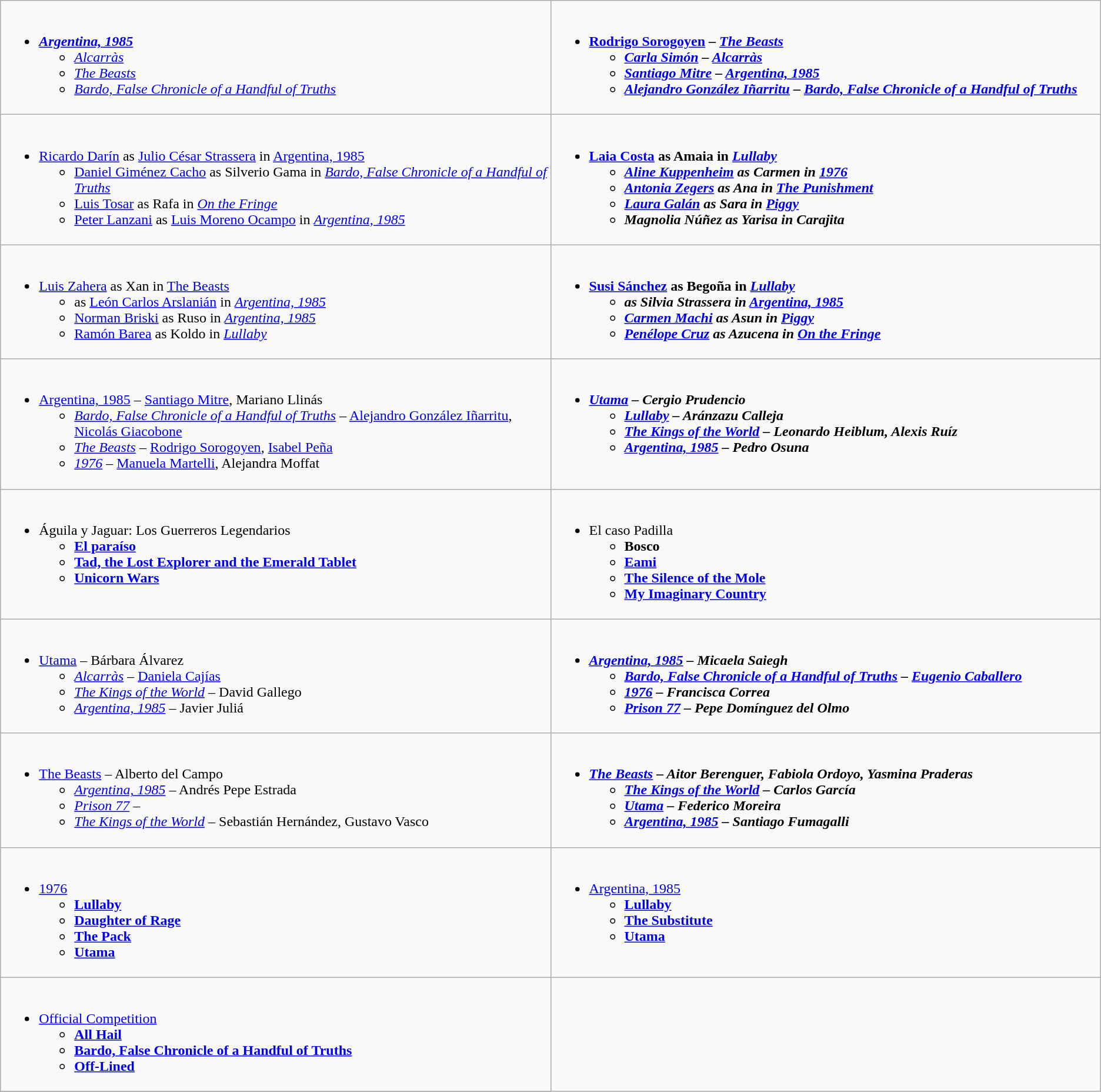<table role="presentation" class=wikitable>
<tr>
<td valign="top" style="vertical-align:top; width:50%;"><br><ul><li><strong><em><a href='#'>Argentina, 1985</a></em></strong><ul><li><em><a href='#'>Alcarràs</a></em></li><li><em><a href='#'>The Beasts</a></em></li><li><em><a href='#'>Bardo, False Chronicle of a Handful of Truths</a></em></li></ul></li></ul></td>
<td valign="top" style="vertical-align:top; width:50%;"><br><ul><li><strong><a href='#'>Rodrigo Sorogoyen</a> – <em><a href='#'>The Beasts</a><strong><em><ul><li><a href='#'>Carla Simón</a> – </em><a href='#'>Alcarràs</a><em></li><li><a href='#'>Santiago Mitre</a> – </em><a href='#'>Argentina, 1985</a><em></li><li><a href='#'>Alejandro González Iñarritu</a> – </em><a href='#'>Bardo, False Chronicle of a Handful of Truths</a><em></li></ul></li></ul></td>
</tr>
<tr>
<td valign="top" style="vertical-align:top; width:50%;"><br><ul><li></strong><a href='#'>Ricardo Darín</a> as <a href='#'>Julio César Strassera</a> in </em><a href='#'>Argentina, 1985</a></em></strong><ul><li><a href='#'>Daniel Giménez Cacho</a> as Silverio Gama in <em><a href='#'>Bardo, False Chronicle of a Handful of Truths</a></em></li><li><a href='#'>Luis Tosar</a> as Rafa in <em><a href='#'>On the Fringe</a></em></li><li><a href='#'>Peter Lanzani</a> as <a href='#'>Luis Moreno Ocampo</a> in <em><a href='#'>Argentina, 1985</a></em></li></ul></li></ul></td>
<td valign="top" style="vertical-align:top; width:50%;"><br><ul><li><strong><a href='#'>Laia Costa</a> as Amaia in <em><a href='#'>Lullaby</a><strong><em><ul><li><a href='#'>Aline Kuppenheim</a> as Carmen in </em><a href='#'>1976</a><em></li><li><a href='#'>Antonia Zegers</a> as Ana in </em><a href='#'>The Punishment</a><em></li><li><a href='#'>Laura Galán</a> as Sara in </em><a href='#'>Piggy</a><em></li><li>Magnolia Núñez as Yarisa in </em>Carajita<em></li></ul></li></ul></td>
</tr>
<tr>
<td valign="top" style="vertical-align:top; width:50%;"><br><ul><li></strong><a href='#'>Luis Zahera</a> as Xan in </em><a href='#'>The Beasts</a></em></strong><ul><li> as <a href='#'>León Carlos Arslanián</a> in <em><a href='#'>Argentina, 1985</a></em></li><li><a href='#'>Norman Briski</a> as Ruso in <em><a href='#'>Argentina, 1985</a></em></li><li><a href='#'>Ramón Barea</a> as Koldo in <em><a href='#'>Lullaby</a></em></li></ul></li></ul></td>
<td valign="top" style="vertical-align:top; width:50%;"><br><ul><li><strong><a href='#'>Susi Sánchez</a> as Begoña in <em><a href='#'>Lullaby</a><strong><em><ul><li> as Silvia Strassera in </em><a href='#'>Argentina, 1985</a><em></li><li><a href='#'>Carmen Machi</a> as Asun in </em><a href='#'>Piggy</a><em></li><li><a href='#'>Penélope Cruz</a> as Azucena in </em><a href='#'>On the Fringe</a><em></li></ul></li></ul></td>
</tr>
<tr>
<td valign="top" style="vertical-align:top; width:50%;"><br><ul><li></em></strong><a href='#'>Argentina, 1985</a></em> – <a href='#'>Santiago Mitre</a>, Mariano Llinás</strong><ul><li><em><a href='#'>Bardo, False Chronicle of a Handful of Truths</a></em> – <a href='#'>Alejandro González Iñarritu</a>, <a href='#'>Nicolás Giacobone</a></li><li><em><a href='#'>The Beasts</a></em> – <a href='#'>Rodrigo Sorogoyen</a>, <a href='#'>Isabel Peña</a></li><li><em><a href='#'>1976</a></em> – <a href='#'>Manuela Martelli</a>, Alejandra Moffat</li></ul></li></ul></td>
<td valign="top" style="vertical-align:top; width:50%;"><br><ul><li><strong><em><a href='#'>Utama</a><em> – Cergio Prudencio<strong><ul><li></em><a href='#'>Lullaby</a><em> – Aránzazu Calleja</li><li></em><a href='#'>The Kings of the World</a><em> – Leonardo Heiblum, Alexis Ruíz</li><li></em><a href='#'>Argentina, 1985</a><em> – Pedro Osuna</li></ul></li></ul></td>
</tr>
<tr>
<td valign="top" style="vertical-align:top; width:50%;"><br><ul><li></em></strong>Águila y Jaguar: Los Guerreros Legendarios<strong><em><ul><li></em><a href='#'>El paraíso</a><em></li><li></em><a href='#'>Tad, the Lost Explorer and the Emerald Tablet</a><em></li><li></em><a href='#'>Unicorn Wars</a><em></li></ul></li></ul></td>
<td valign="top" style="vertical-align:top; width:50%;"><br><ul><li></em></strong>El caso Padilla<strong><em><ul><li></em>Bosco<em></li><li></em><a href='#'>Eami</a><em></li><li></em><a href='#'>The Silence of the Mole</a><em></li><li></em><a href='#'>My Imaginary Country</a><em></li></ul></li></ul></td>
</tr>
<tr>
<td valign="top" style="vertical-align:top; width:50%;"><br><ul><li></em></strong><a href='#'>Utama</a></em> – Bárbara Álvarez</strong><ul><li><em><a href='#'>Alcarràs</a></em> – <a href='#'>Daniela Cajías</a></li><li><em><a href='#'>The Kings of the World</a></em> – David Gallego</li><li><em><a href='#'>Argentina, 1985</a></em> – Javier Juliá</li></ul></li></ul></td>
<td valign="top" style="vertical-align:top; width:50%;"><br><ul><li><strong><em><a href='#'>Argentina, 1985</a><em> – Micaela Saiegh<strong><ul><li></em><a href='#'>Bardo, False Chronicle of a Handful of Truths</a><em> – <a href='#'>Eugenio Caballero</a></li><li></em><a href='#'>1976</a><em> – Francisca Correa</li><li></em><a href='#'>Prison 77</a><em> – Pepe Domínguez del Olmo</li></ul></li></ul></td>
</tr>
<tr>
<td valign="top" style="vertical-align:top; width:50%;"><br><ul><li></em></strong><a href='#'>The Beasts</a></em> – Alberto del Campo</strong><ul><li><em><a href='#'>Argentina, 1985</a></em> – Andrés Pepe Estrada</li><li><em><a href='#'>Prison 77</a></em> – </li><li><em><a href='#'>The Kings of the World</a></em> – Sebastián Hernández, Gustavo Vasco</li></ul></li></ul></td>
<td valign="top" style="vertical-align:top; width:50%;"><br><ul><li><strong><em><a href='#'>The Beasts</a><em> – Aitor Berenguer, Fabiola Ordoyo, Yasmina Praderas<strong><ul><li></em><a href='#'>The Kings of the World</a><em> – Carlos García</li><li></em><a href='#'>Utama</a><em> – Federico Moreira</li><li></em><a href='#'>Argentina, 1985</a><em> – Santiago Fumagalli</li></ul></li></ul></td>
</tr>
<tr>
<td valign="top" style="vertical-align:top; width:50%;"><br><ul><li></em></strong><a href='#'>1976</a><strong><em><ul><li></em><a href='#'>Lullaby</a><em></li><li></em><a href='#'>Daughter of Rage</a><em></li><li></em><a href='#'>The Pack</a><em></li><li></em><a href='#'>Utama</a><em></li></ul></li></ul></td>
<td valign="top" style="vertical-align:top; width:50%;"><br><ul><li></em></strong><a href='#'>Argentina, 1985</a><strong><em><ul><li></em><a href='#'>Lullaby</a><em></li><li></em><a href='#'>The Substitute</a><em></li><li></em><a href='#'>Utama</a><em></li></ul></li></ul></td>
</tr>
<tr>
<td valign="top" style="vertical-align:top; width:50%;"><br><ul><li></em></strong><a href='#'>Official Competition</a><strong><em><ul><li></em><a href='#'>All Hail</a><em></li><li></em><a href='#'>Bardo, False Chronicle of a Handful of Truths</a><em></li><li></em><a href='#'>Off-Lined</a><em></li></ul></li></ul></td>
</tr>
<tr>
</tr>
</table>
